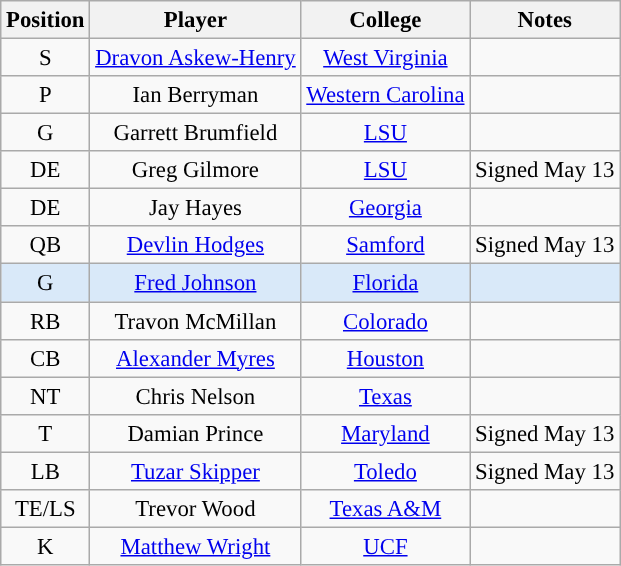<table class="wikitable" style="font-size: 95%; text-align: center">
<tr>
<th>Position</th>
<th>Player</th>
<th>College</th>
<th>Notes</th>
</tr>
<tr>
<td>S</td>
<td><a href='#'>Dravon Askew-Henry</a></td>
<td><a href='#'>West Virginia</a></td>
<td></td>
</tr>
<tr>
<td>P</td>
<td>Ian Berryman</td>
<td><a href='#'>Western Carolina</a></td>
<td></td>
</tr>
<tr>
<td>G</td>
<td>Garrett Brumfield</td>
<td><a href='#'>LSU</a></td>
<td></td>
</tr>
<tr>
<td>DE</td>
<td>Greg Gilmore</td>
<td><a href='#'>LSU</a></td>
<td>Signed May 13</td>
</tr>
<tr>
<td>DE</td>
<td>Jay Hayes</td>
<td><a href='#'>Georgia</a></td>
<td></td>
</tr>
<tr>
<td>QB</td>
<td><a href='#'>Devlin Hodges</a></td>
<td><a href='#'>Samford</a></td>
<td>Signed May 13</td>
</tr>
<tr>
<td style="background:#d9e9f9;">G</td>
<td style="background:#d9e9f9;"><a href='#'>Fred Johnson</a></td>
<td style="background:#d9e9f9;"><a href='#'>Florida</a></td>
<td style="background:#d9e9f9;"></td>
</tr>
<tr>
<td>RB</td>
<td>Travon McMillan</td>
<td><a href='#'>Colorado</a></td>
<td></td>
</tr>
<tr>
<td>CB</td>
<td><a href='#'>Alexander Myres</a></td>
<td><a href='#'>Houston</a></td>
<td></td>
</tr>
<tr>
<td>NT</td>
<td>Chris Nelson</td>
<td><a href='#'>Texas</a></td>
<td></td>
</tr>
<tr>
<td>T</td>
<td>Damian Prince</td>
<td><a href='#'>Maryland</a></td>
<td>Signed May 13</td>
</tr>
<tr>
<td>LB</td>
<td><a href='#'>Tuzar Skipper</a></td>
<td><a href='#'>Toledo</a></td>
<td>Signed May 13</td>
</tr>
<tr>
<td>TE/LS</td>
<td>Trevor Wood</td>
<td><a href='#'>Texas A&M</a></td>
<td></td>
</tr>
<tr>
<td>K</td>
<td><a href='#'>Matthew Wright</a></td>
<td><a href='#'>UCF</a></td>
<td></td>
</tr>
</table>
